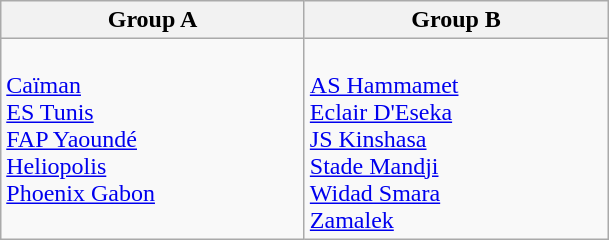<table class="wikitable">
<tr>
<th width=195px>Group A</th>
<th width=195px>Group B</th>
</tr>
<tr>
<td valign=top><br> <a href='#'>Caïman</a><br>
 <a href='#'>ES Tunis</a><br>
 <a href='#'>FAP Yaoundé</a><br>
 <a href='#'>Heliopolis</a><br>
 <a href='#'>Phoenix Gabon</a></td>
<td valign=top><br> <a href='#'>AS Hammamet</a><br>
 <a href='#'>Eclair D'Eseka</a><br>
 <a href='#'>JS Kinshasa</a><br>
 <a href='#'>Stade Mandji</a><br>
 <a href='#'>Widad Smara</a><br>
 <a href='#'>Zamalek</a></td>
</tr>
</table>
